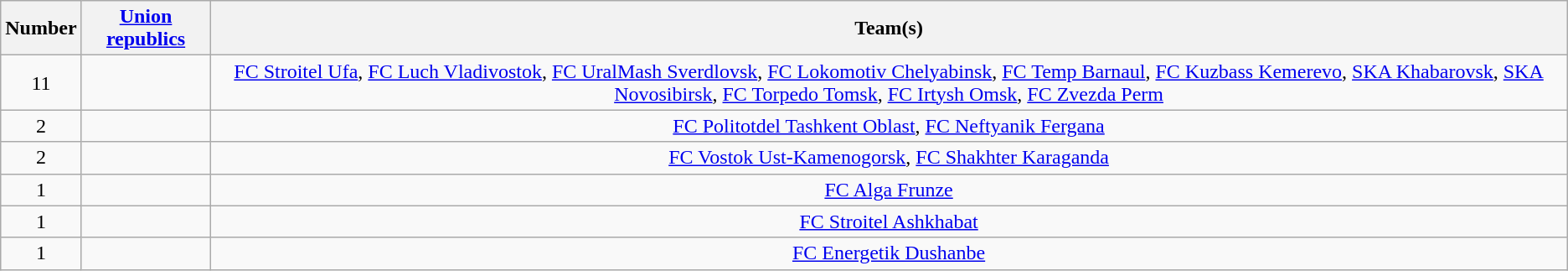<table class="wikitable" style="text-align:center">
<tr>
<th>Number</th>
<th><a href='#'>Union republics</a></th>
<th>Team(s)</th>
</tr>
<tr>
<td rowspan="1">11</td>
<td align="left"></td>
<td><a href='#'>FC Stroitel Ufa</a>, <a href='#'>FC Luch Vladivostok</a>, <a href='#'>FC UralMash Sverdlovsk</a>, <a href='#'>FC Lokomotiv Chelyabinsk</a>, <a href='#'>FC Temp Barnaul</a>, <a href='#'>FC Kuzbass Kemerevo</a>, <a href='#'>SKA Khabarovsk</a>, <a href='#'>SKA Novosibirsk</a>, <a href='#'>FC Torpedo Tomsk</a>, <a href='#'>FC Irtysh Omsk</a>, <a href='#'>FC Zvezda Perm</a></td>
</tr>
<tr>
<td rowspan="1">2</td>
<td align="left"></td>
<td><a href='#'>FC Politotdel Tashkent Oblast</a>, <a href='#'>FC Neftyanik Fergana</a></td>
</tr>
<tr>
<td rowspan="1">2</td>
<td align="left"></td>
<td><a href='#'>FC Vostok Ust-Kamenogorsk</a>, <a href='#'>FC Shakhter Karaganda</a></td>
</tr>
<tr>
<td rowspan="1">1</td>
<td align="left"></td>
<td><a href='#'>FC Alga Frunze</a></td>
</tr>
<tr>
<td rowspan="1">1</td>
<td align="left"></td>
<td><a href='#'>FC Stroitel Ashkhabat</a></td>
</tr>
<tr>
<td rowspan="1">1</td>
<td align="left"></td>
<td><a href='#'>FC Energetik Dushanbe</a></td>
</tr>
</table>
